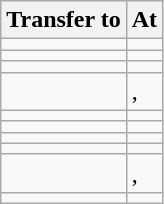<table class="wikitable">
<tr>
<th>Transfer to</th>
<th>At</th>
</tr>
<tr>
<td></td>
<td></td>
</tr>
<tr>
<td></td>
<td></td>
</tr>
<tr>
<td></td>
<td></td>
</tr>
<tr>
<td></td>
<td>, </td>
</tr>
<tr>
<td></td>
<td></td>
</tr>
<tr>
<td></td>
<td></td>
</tr>
<tr>
<td></td>
<td></td>
</tr>
<tr>
<td></td>
<td></td>
</tr>
<tr>
<td></td>
<td>, </td>
</tr>
<tr>
<td></td>
<td></td>
</tr>
</table>
